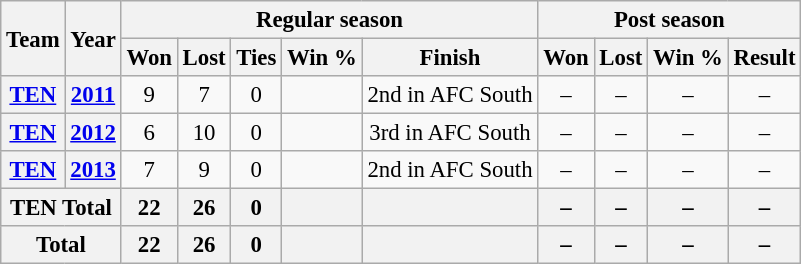<table class="wikitable" style="font-size: 95%; text-align:center;">
<tr>
<th rowspan="2">Team</th>
<th rowspan="2">Year</th>
<th colspan="5">Regular season</th>
<th colspan="4">Post season</th>
</tr>
<tr>
<th>Won</th>
<th>Lost</th>
<th>Ties</th>
<th>Win %</th>
<th>Finish</th>
<th>Won</th>
<th>Lost</th>
<th>Win %</th>
<th>Result</th>
</tr>
<tr>
<th><a href='#'>TEN</a></th>
<th><a href='#'>2011</a></th>
<td>9</td>
<td>7</td>
<td>0</td>
<td></td>
<td>2nd in AFC South</td>
<td>–</td>
<td>–</td>
<td>–</td>
<td>–</td>
</tr>
<tr>
<th><a href='#'>TEN</a></th>
<th><a href='#'>2012</a></th>
<td>6</td>
<td>10</td>
<td>0</td>
<td></td>
<td>3rd in AFC South</td>
<td>–</td>
<td>–</td>
<td>–</td>
<td>–</td>
</tr>
<tr>
<th><a href='#'>TEN</a></th>
<th><a href='#'>2013</a></th>
<td>7</td>
<td>9</td>
<td>0</td>
<td></td>
<td>2nd in AFC South</td>
<td>–</td>
<td>–</td>
<td>–</td>
<td>–</td>
</tr>
<tr>
<th colspan="2">TEN Total</th>
<th>22</th>
<th>26</th>
<th>0</th>
<th></th>
<th></th>
<th>–</th>
<th>–</th>
<th>–</th>
<th>–</th>
</tr>
<tr>
<th colspan="2">Total</th>
<th>22</th>
<th>26</th>
<th>0</th>
<th></th>
<th></th>
<th>–</th>
<th>–</th>
<th>–</th>
<th>–</th>
</tr>
</table>
